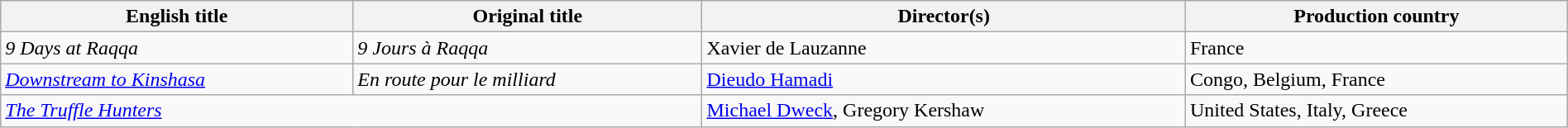<table class="wikitable" style="width:100%; margin-bottom:4px" cellpadding="5">
<tr>
<th scope="col">English title</th>
<th scope="col">Original title</th>
<th scope="col">Director(s)</th>
<th scope="col">Production country</th>
</tr>
<tr>
<td><em>9 Days at Raqqa</em></td>
<td><em>9 Jours à Raqqa</em></td>
<td>Xavier de Lauzanne</td>
<td>France</td>
</tr>
<tr>
<td><em><a href='#'>Downstream to Kinshasa</a></em></td>
<td><em>En route pour le milliard</em></td>
<td><a href='#'>Dieudo Hamadi</a></td>
<td>Congo, Belgium, France</td>
</tr>
<tr>
<td colspan=2><em><a href='#'>The Truffle Hunters</a></em></td>
<td><a href='#'>Michael Dweck</a>, Gregory Kershaw</td>
<td>United States, Italy, Greece</td>
</tr>
</table>
